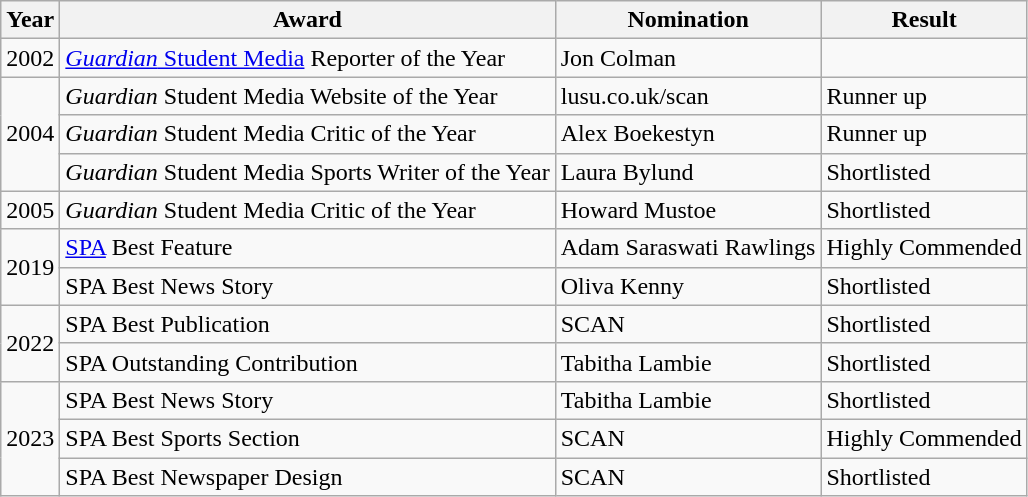<table class="wikitable" style="font-align: center">
<tr>
<th>Year</th>
<th>Award</th>
<th>Nomination</th>
<th>Result</th>
</tr>
<tr>
<td>2002</td>
<td><a href='#'><em>Guardian</em> Student Media</a> Reporter of the Year</td>
<td>Jon Colman</td>
<td></td>
</tr>
<tr>
<td rowspan="3">2004</td>
<td><em>Guardian</em> Student Media Website of the Year</td>
<td>lusu.co.uk/scan</td>
<td>Runner up</td>
</tr>
<tr>
<td><em>Guardian</em> Student Media Critic of the Year</td>
<td>Alex Boekestyn</td>
<td>Runner up</td>
</tr>
<tr>
<td><em>Guardian</em> Student Media Sports Writer of the Year</td>
<td>Laura Bylund</td>
<td>Shortlisted</td>
</tr>
<tr>
<td>2005</td>
<td><em>Guardian</em> Student Media Critic of the Year</td>
<td>Howard Mustoe</td>
<td>Shortlisted</td>
</tr>
<tr>
<td rowspan="2">2019</td>
<td><a href='#'>SPA</a> Best Feature</td>
<td>Adam Saraswati Rawlings</td>
<td>Highly Commended</td>
</tr>
<tr>
<td>SPA Best News Story</td>
<td>Oliva Kenny</td>
<td>Shortlisted</td>
</tr>
<tr>
<td rowspan="2">2022</td>
<td>SPA Best Publication</td>
<td>SCAN</td>
<td>Shortlisted</td>
</tr>
<tr>
<td>SPA Outstanding Contribution</td>
<td>Tabitha Lambie</td>
<td>Shortlisted</td>
</tr>
<tr>
<td rowspan="3">2023</td>
<td>SPA Best News Story</td>
<td>Tabitha Lambie</td>
<td>Shortlisted</td>
</tr>
<tr>
<td>SPA Best Sports Section</td>
<td>SCAN</td>
<td>Highly Commended</td>
</tr>
<tr>
<td>SPA Best Newspaper Design</td>
<td>SCAN</td>
<td>Shortlisted</td>
</tr>
</table>
